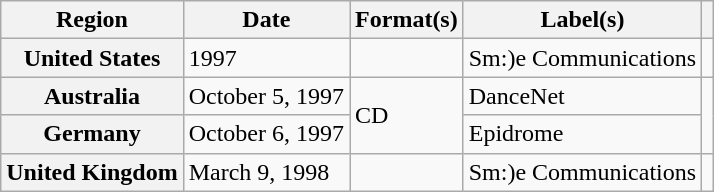<table class="wikitable plainrowheaders">
<tr>
<th scope="col">Region</th>
<th scope="col">Date</th>
<th scope="col">Format(s)</th>
<th scope="col">Label(s)</th>
<th scope="col"></th>
</tr>
<tr>
<th scope="row">United States</th>
<td>1997</td>
<td></td>
<td>Sm:)e Communications</td>
<td></td>
</tr>
<tr>
<th scope="row">Australia</th>
<td>October 5, 1997</td>
<td rowspan="2">CD</td>
<td>DanceNet</td>
<td rowspan="2"></td>
</tr>
<tr>
<th scope="row">Germany</th>
<td>October 6, 1997</td>
<td>Epidrome</td>
</tr>
<tr>
<th scope="row">United Kingdom</th>
<td>March 9, 1998</td>
<td></td>
<td>Sm:)e Communications</td>
<td></td>
</tr>
</table>
